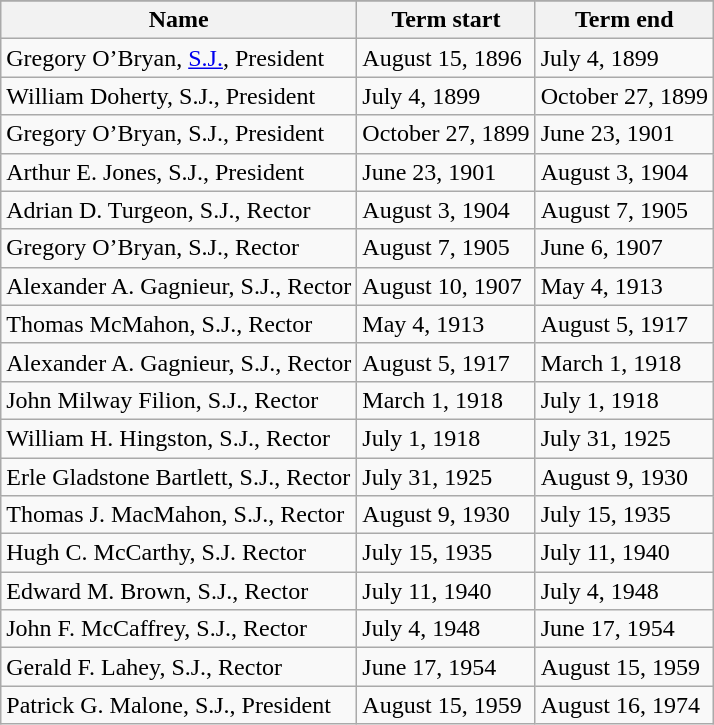<table class="wikitable">
<tr>
</tr>
<tr>
<th>Name</th>
<th>Term start</th>
<th>Term end</th>
</tr>
<tr>
<td>Gregory O’Bryan, <a href='#'>S.J.</a>, President</td>
<td>August 15, 1896</td>
<td>July 4, 1899</td>
</tr>
<tr>
<td>William Doherty, S.J., President</td>
<td>July 4, 1899</td>
<td>October 27, 1899</td>
</tr>
<tr>
<td>Gregory O’Bryan, S.J., President</td>
<td>October 27, 1899</td>
<td>June 23, 1901</td>
</tr>
<tr>
<td>Arthur E. Jones, S.J., President</td>
<td>June 23, 1901</td>
<td>August 3, 1904</td>
</tr>
<tr>
<td>Adrian D. Turgeon, S.J., Rector</td>
<td>August 3, 1904</td>
<td>August 7, 1905</td>
</tr>
<tr>
<td>Gregory O’Bryan, S.J., Rector</td>
<td>August 7, 1905</td>
<td>June 6, 1907</td>
</tr>
<tr>
<td>Alexander A. Gagnieur, S.J., Rector</td>
<td>August 10, 1907</td>
<td>May 4, 1913</td>
</tr>
<tr>
<td>Thomas McMahon, S.J., Rector</td>
<td>May 4, 1913</td>
<td>August 5, 1917</td>
</tr>
<tr>
<td>Alexander A. Gagnieur, S.J., Rector</td>
<td>August 5, 1917</td>
<td>March 1, 1918</td>
</tr>
<tr>
<td>John Milway Filion, S.J., Rector</td>
<td>March 1, 1918</td>
<td>July 1, 1918</td>
</tr>
<tr>
<td>William H. Hingston, S.J., Rector</td>
<td>July 1, 1918</td>
<td>July 31, 1925</td>
</tr>
<tr>
<td>Erle Gladstone Bartlett, S.J., Rector</td>
<td>July 31, 1925</td>
<td>August 9, 1930</td>
</tr>
<tr>
<td>Thomas J. MacMahon, S.J., Rector</td>
<td>August 9, 1930</td>
<td>July 15, 1935</td>
</tr>
<tr>
<td>Hugh C. McCarthy, S.J. Rector</td>
<td>July 15, 1935</td>
<td>July 11, 1940</td>
</tr>
<tr>
<td>Edward M. Brown, S.J., Rector</td>
<td>July 11, 1940</td>
<td>July 4, 1948</td>
</tr>
<tr>
<td>John F. McCaffrey, S.J., Rector</td>
<td>July 4, 1948</td>
<td>June 17, 1954</td>
</tr>
<tr>
<td>Gerald F. Lahey, S.J., Rector</td>
<td>June 17, 1954</td>
<td>August 15, 1959</td>
</tr>
<tr>
<td>Patrick G. Malone, S.J., President</td>
<td>August 15, 1959</td>
<td>August 16, 1974</td>
</tr>
</table>
